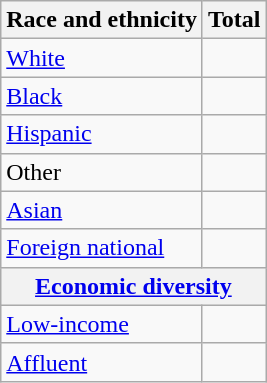<table class="wikitable floatright sortable collapsible"; text-align:right; font-size:80%;">
<tr>
<th>Race and ethnicity</th>
<th colspan="2" data-sort-type=number>Total</th>
</tr>
<tr>
<td><a href='#'>White</a></td>
<td align=right></td>
</tr>
<tr>
<td><a href='#'>Black</a></td>
<td align=right></td>
</tr>
<tr>
<td><a href='#'>Hispanic</a></td>
<td align=right></td>
</tr>
<tr>
<td>Other</td>
<td align=right></td>
</tr>
<tr>
<td><a href='#'>Asian</a></td>
<td align=right></td>
</tr>
<tr>
<td><a href='#'>Foreign national</a></td>
<td align=right></td>
</tr>
<tr>
<th colspan="4" data-sort-type=number><a href='#'>Economic diversity</a></th>
</tr>
<tr>
<td><a href='#'>Low-income</a></td>
<td align=right></td>
</tr>
<tr>
<td><a href='#'>Affluent</a></td>
<td align=right></td>
</tr>
</table>
